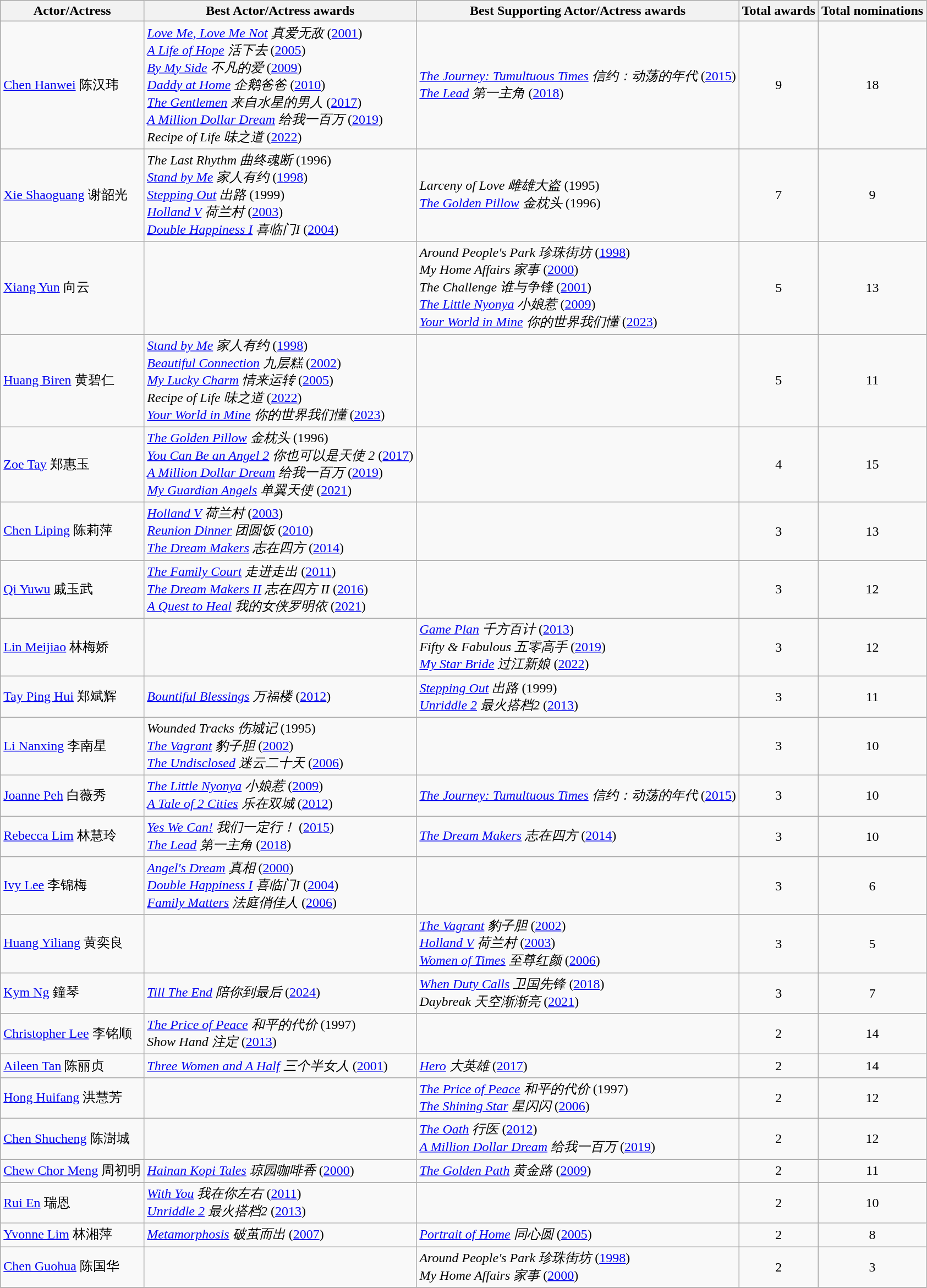<table class="wikitable sortable">
<tr>
<th>Actor/Actress</th>
<th>Best Actor/Actress awards</th>
<th>Best Supporting Actor/Actress awards</th>
<th>Total awards</th>
<th>Total nominations</th>
</tr>
<tr>
<td><a href='#'>Chen Hanwei</a> 陈汉玮</td>
<td><em><a href='#'>Love Me, Love Me Not</a> 真爱无敌</em> (<a href='#'>2001</a>)<br><em><a href='#'>A Life of Hope</a> 活下去</em> (<a href='#'>2005</a>)<br><em><a href='#'>By My Side</a> 不凡的爱</em> (<a href='#'>2009</a>)<br><em><a href='#'>Daddy at Home</a> 企鹅爸爸</em> (<a href='#'>2010</a>)<br><em><a href='#'>The Gentlemen</a> 来自水星的男人</em> (<a href='#'>2017</a>)<br><em><a href='#'>A Million Dollar Dream</a> 给我一百万</em> (<a href='#'>2019</a>)<br><em>Recipe of Life 味之道</em> (<a href='#'>2022</a>)</td>
<td><em><a href='#'>The Journey: Tumultuous Times</a> 信约：动荡的年代</em> (<a href='#'>2015</a>)<br><em><a href='#'>The Lead</a> 第一主角</em> (<a href='#'>2018</a>)</td>
<td style="text-align:center;">9</td>
<td style="text-align:center;">18</td>
</tr>
<tr>
<td><a href='#'>Xie Shaoguang</a> 谢韶光</td>
<td><em>The Last Rhythm 曲终魂断</em> (1996)<br><em><a href='#'>Stand by Me</a> 家人有约</em> (<a href='#'>1998</a>)<br><em><a href='#'>Stepping Out</a> 出路</em> (1999)<br><em><a href='#'>Holland V</a> 荷兰村</em> (<a href='#'>2003</a>)<br><em><a href='#'>Double Happiness I</a> 喜临门I</em> (<a href='#'>2004</a>)</td>
<td><em>Larceny of Love 雌雄大盗</em> (1995)<br><em><a href='#'>The Golden Pillow</a> 金枕头</em> (1996)</td>
<td style="text-align:center;">7</td>
<td style="text-align:center;">9</td>
</tr>
<tr>
<td><a href='#'>Xiang Yun</a> 向云</td>
<td></td>
<td><em>Around People's Park 珍珠街坊</em> (<a href='#'>1998</a>)<br><em>My Home Affairs 家事</em> (<a href='#'>2000</a>)<br><em>The Challenge 谁与争锋</em> (<a href='#'>2001</a>)<br><em><a href='#'>The Little Nyonya</a> 小娘惹</em> (<a href='#'>2009</a>)<br><em><a href='#'>Your World in Mine</a> 你的世界我们懂</em> (<a href='#'>2023</a>)</td>
<td style="text-align:center;">5</td>
<td style="text-align:center;">13</td>
</tr>
<tr>
<td><a href='#'>Huang Biren</a> 黄碧仁</td>
<td><em><a href='#'>Stand by Me</a> 家人有约</em> (<a href='#'>1998</a>)<br><em><a href='#'>Beautiful Connection</a> 九层糕</em> (<a href='#'>2002</a>)<br><em><a href='#'>My Lucky Charm</a> 情来运转</em> (<a href='#'>2005</a>)<br><em>Recipe of Life 味之道</em> (<a href='#'>2022</a>)<br><em><a href='#'>Your World in Mine</a> 你的世界我们懂</em> (<a href='#'>2023</a>)</td>
<td></td>
<td style="text-align:center;">5</td>
<td style="text-align:center;">11</td>
</tr>
<tr>
<td><a href='#'>Zoe Tay</a> 郑惠玉</td>
<td><em><a href='#'>The Golden Pillow</a> 金枕头</em> (1996)<br><em><a href='#'>You Can Be an Angel 2</a>   你也可以是天使 2</em> (<a href='#'>2017</a>)<br><em><a href='#'>A Million Dollar Dream</a> 给我一百万</em> (<a href='#'>2019</a>)<br><em><a href='#'>My Guardian Angels</a> 单翼天使</em> (<a href='#'>2021</a>)</td>
<td></td>
<td style="text-align:center;">4</td>
<td style="text-align:center;">15</td>
</tr>
<tr>
<td><a href='#'>Chen Liping</a> 陈莉萍</td>
<td><em><a href='#'>Holland V</a> 荷兰村</em> (<a href='#'>2003</a>)<br><em><a href='#'>Reunion Dinner</a> 团圆饭</em> (<a href='#'>2010</a>)<br><em><a href='#'>The Dream Makers</a> 志在四方</em> (<a href='#'>2014</a>)</td>
<td></td>
<td style="text-align:center;">3</td>
<td style="text-align:center;">13</td>
</tr>
<tr>
<td><a href='#'>Qi Yuwu</a> 戚玉武</td>
<td><em><a href='#'>The Family Court</a> 走进走出</em> (<a href='#'>2011</a>)<br><em><a href='#'>The Dream Makers II</a> 志在四方 II</em> (<a href='#'>2016</a>)<br><em><a href='#'>A Quest to Heal</a> 我的女侠罗明依</em> (<a href='#'>2021</a>)</td>
<td></td>
<td style="text-align:center;">3</td>
<td style="text-align:center;">12</td>
</tr>
<tr>
<td><a href='#'>Lin Meijiao</a> 林梅娇</td>
<td></td>
<td><em><a href='#'>Game Plan</a> 千方百计</em> (<a href='#'>2013</a>)<br><em>Fifty & Fabulous 五零高手</em> (<a href='#'>2019</a>)<br><em><a href='#'>My Star Bride</a> 过江新娘</em> (<a href='#'>2022</a>)</td>
<td style="text-align:center;">3</td>
<td style="text-align:center;">12</td>
</tr>
<tr>
<td><a href='#'>Tay Ping Hui</a> 郑斌辉</td>
<td><em><a href='#'>Bountiful Blessings</a> 万福楼</em> (<a href='#'>2012</a>)</td>
<td><em><a href='#'>Stepping Out</a> 出路</em> (1999)<br><em><a href='#'>Unriddle 2</a> 最火搭档2</em> (<a href='#'>2013</a>)</td>
<td style="text-align:center;">3</td>
<td style="text-align:center;">11</td>
</tr>
<tr>
<td><a href='#'>Li Nanxing</a> 李南星</td>
<td><em>Wounded Tracks 伤城记</em> (1995)<br><em><a href='#'>The Vagrant</a> 豹子胆</em> (<a href='#'>2002</a>)<br><em><a href='#'>The Undisclosed</a> 迷云二十天</em> (<a href='#'>2006</a>)</td>
<td></td>
<td style="text-align:center;">3</td>
<td style="text-align:center;">10</td>
</tr>
<tr>
<td><a href='#'>Joanne Peh</a> 白薇秀</td>
<td><em><a href='#'>The Little Nyonya</a> 小娘惹</em> (<a href='#'>2009</a>)<br><em><a href='#'>A Tale of 2 Cities</a> 乐在双城</em> (<a href='#'>2012</a>)</td>
<td><em><a href='#'>The Journey: Tumultuous Times</a> 信约：动荡的年代</em> (<a href='#'>2015</a>)</td>
<td style="text-align:center;">3</td>
<td style="text-align:center;">10</td>
</tr>
<tr>
<td><a href='#'>Rebecca Lim</a> 林慧玲</td>
<td><em><a href='#'>Yes We Can!</a> 我们一定行！</em> (<a href='#'>2015</a>)<br><em><a href='#'>The Lead</a> 第一主角</em> (<a href='#'>2018</a>)</td>
<td><em><a href='#'>The Dream Makers</a> 志在四方</em> (<a href='#'>2014</a>)</td>
<td style="text-align:center;">3</td>
<td style="text-align:center;">10</td>
</tr>
<tr>
<td><a href='#'>Ivy Lee</a> 李锦梅</td>
<td><em><a href='#'>Angel's Dream</a> 真相</em> (<a href='#'>2000</a>)<br><em><a href='#'>Double Happiness I</a> 喜临门I</em> (<a href='#'>2004</a>)<br><em><a href='#'>Family Matters</a> 法庭俏佳人</em> (<a href='#'>2006</a>)</td>
<td></td>
<td style="text-align:center;">3</td>
<td style="text-align:center;">6</td>
</tr>
<tr>
<td><a href='#'>Huang Yiliang</a> 黄奕良</td>
<td></td>
<td><em><a href='#'>The Vagrant</a> 豹子胆</em> (<a href='#'>2002</a>)<br><em><a href='#'>Holland V</a> 荷兰村</em> (<a href='#'>2003</a>)<br><em><a href='#'>Women of Times</a> 至尊红颜</em> (<a href='#'>2006</a>)</td>
<td style="text-align:center;">3</td>
<td style="text-align:center;">5</td>
</tr>
<tr>
<td><a href='#'>Kym Ng</a> 鐘琴</td>
<td><em><a href='#'>Till The End</a> 陪你到最后</em> (<a href='#'>2024</a>)</td>
<td><em><a href='#'>When Duty Calls</a> 卫国先锋</em> (<a href='#'>2018</a>)<br><em>Daybreak 天空渐渐亮</em> (<a href='#'>2021</a>)</td>
<td style="text-align:center;">3</td>
<td style="text-align:center;">7</td>
</tr>
<tr>
<td><a href='#'>Christopher Lee</a> 李铭顺</td>
<td><em><a href='#'>The Price of Peace</a> 和平的代价</em> (1997)<br><em>Show Hand 注定</em> (<a href='#'>2013</a>)</td>
<td></td>
<td style="text-align:center;">2</td>
<td style="text-align:center;">14</td>
</tr>
<tr>
<td><a href='#'>Aileen Tan</a> 陈丽贞</td>
<td><em><a href='#'>Three Women and A Half</a> 三个半女人</em> (<a href='#'>2001</a>)</td>
<td><em><a href='#'>Hero</a> 大英雄</em> (<a href='#'>2017</a>)</td>
<td style="text-align:center;">2</td>
<td style="text-align:center;">14</td>
</tr>
<tr>
<td><a href='#'>Hong Huifang</a> 洪慧芳</td>
<td></td>
<td><em><a href='#'>The Price of Peace</a> 和平的代价</em> (1997)<br><em><a href='#'>The Shining Star</a> 星闪闪</em> (<a href='#'>2006</a>)</td>
<td style="text-align:center;">2</td>
<td style="text-align:center;">12</td>
</tr>
<tr>
<td><a href='#'>Chen Shucheng</a> 陈澍城</td>
<td></td>
<td><em><a href='#'>The Oath</a> 行医</em> (<a href='#'>2012</a>)<br><em><a href='#'>A Million Dollar Dream</a> 给我一百万</em> (<a href='#'>2019</a>)</td>
<td style="text-align:center;">2</td>
<td style="text-align:center;">12</td>
</tr>
<tr>
<td><a href='#'>Chew Chor Meng</a> 周初明</td>
<td><em><a href='#'>Hainan Kopi Tales</a> 琼园咖啡香</em> (<a href='#'>2000</a>)</td>
<td><em><a href='#'>The Golden Path</a> 黄金路</em> (<a href='#'>2009</a>)</td>
<td style="text-align:center;">2</td>
<td style="text-align:center;">11</td>
</tr>
<tr>
<td><a href='#'>Rui En</a> 瑞恩</td>
<td><em><a href='#'>With You</a> 我在你左右</em> (<a href='#'>2011</a>)<br><em><a href='#'>Unriddle 2</a> 最火搭档2</em> (<a href='#'>2013</a>)</td>
<td></td>
<td style="text-align:center;">2</td>
<td style="text-align:center;">10</td>
</tr>
<tr>
<td><a href='#'>Yvonne Lim</a> 林湘萍</td>
<td><em><a href='#'>Metamorphosis</a> 破茧而出</em> (<a href='#'>2007</a>)</td>
<td><em><a href='#'>Portrait of Home</a> 同心圆</em> (<a href='#'>2005</a>)</td>
<td style="text-align:center;">2</td>
<td style="text-align:center;">8</td>
</tr>
<tr>
<td><a href='#'>Chen Guohua</a> 陈国华</td>
<td></td>
<td><em>Around People's Park 珍珠街坊</em> (<a href='#'>1998</a>)<br><em>My Home Affairs 家事</em> (<a href='#'>2000</a>)</td>
<td style="text-align:center;">2</td>
<td style="text-align:center;">3</td>
</tr>
<tr>
</tr>
</table>
